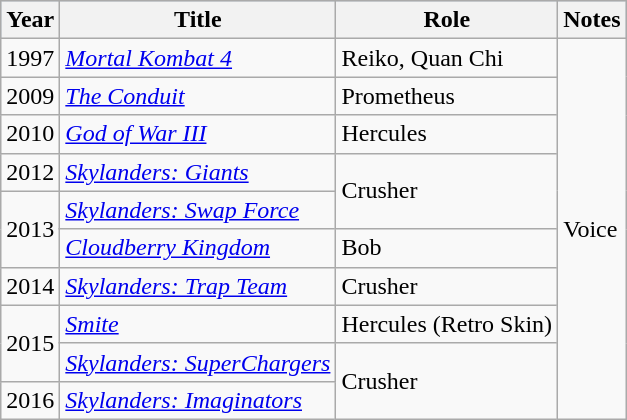<table class="wikitable" style="margin:1em 0;">
<tr style="background:#b0c4de;">
<th>Year</th>
<th>Title</th>
<th>Role</th>
<th>Notes</th>
</tr>
<tr>
<td>1997</td>
<td><em><a href='#'>Mortal Kombat 4</a></em></td>
<td>Reiko, Quan Chi</td>
<td rowspan="10">Voice</td>
</tr>
<tr>
<td>2009</td>
<td><em><a href='#'>The Conduit</a></em></td>
<td>Prometheus</td>
</tr>
<tr>
<td>2010</td>
<td><em><a href='#'>God of War III</a></em></td>
<td>Hercules</td>
</tr>
<tr>
<td>2012</td>
<td><em><a href='#'>Skylanders: Giants</a></em></td>
<td rowspan=2>Crusher</td>
</tr>
<tr>
<td rowspan="2">2013</td>
<td><em><a href='#'>Skylanders: Swap Force</a></em></td>
</tr>
<tr>
<td><em><a href='#'>Cloudberry Kingdom</a></em></td>
<td>Bob</td>
</tr>
<tr>
<td>2014</td>
<td><em><a href='#'>Skylanders: Trap Team</a></em></td>
<td>Crusher</td>
</tr>
<tr>
<td rowspan="2">2015</td>
<td><em><a href='#'>Smite</a></em></td>
<td>Hercules (Retro Skin)</td>
</tr>
<tr>
<td><em><a href='#'>Skylanders: SuperChargers</a></em></td>
<td rowspan=2>Crusher</td>
</tr>
<tr>
<td>2016</td>
<td><em><a href='#'>Skylanders: Imaginators</a></em></td>
</tr>
</table>
